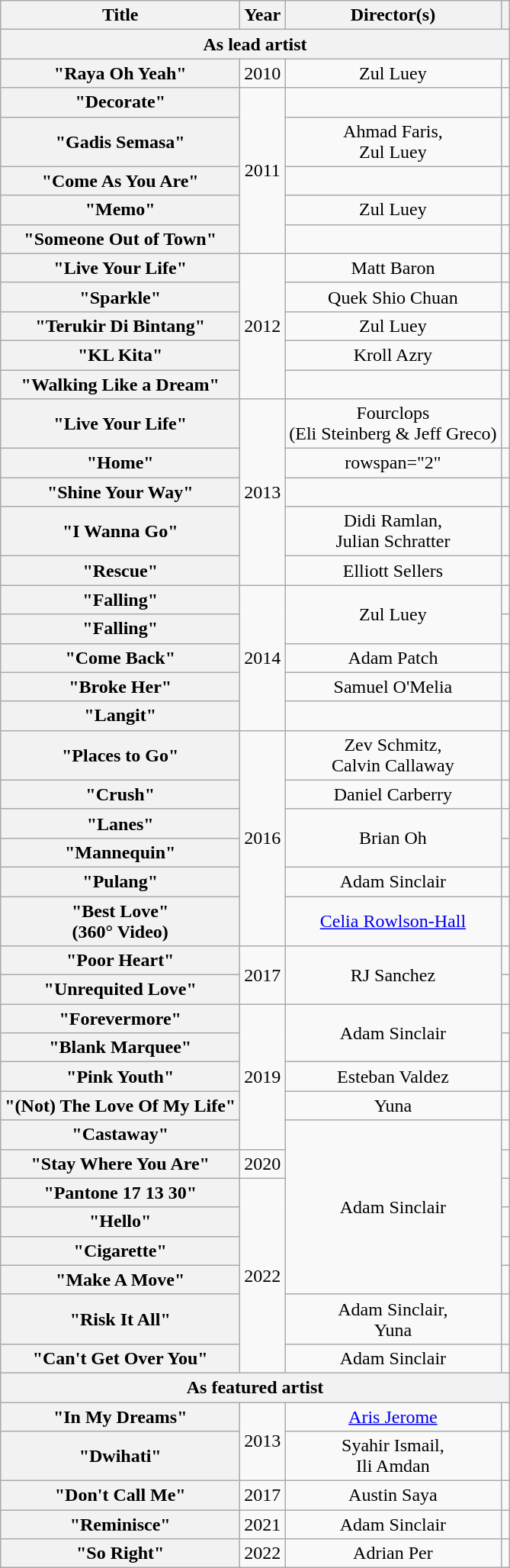<table class="wikitable plainrowheaders" style="text-align:center">
<tr>
<th scope="col">Title</th>
<th scope="col">Year</th>
<th scope="col">Director(s)</th>
<th scope="col"></th>
</tr>
<tr>
<th scope="col" colspan="4">As lead artist</th>
</tr>
<tr>
<th scope="row">"Raya Oh Yeah"</th>
<td>2010</td>
<td>Zul Luey</td>
<td></td>
</tr>
<tr>
<th scope="row">"Decorate"</th>
<td rowspan="5">2011</td>
<td></td>
<td></td>
</tr>
<tr>
<th scope="row">"Gadis Semasa"</th>
<td>Ahmad Faris,<br>Zul Luey</td>
<td></td>
</tr>
<tr>
<th scope="row">"Come As You Are"</th>
<td></td>
<td></td>
</tr>
<tr>
<th scope="row">"Memo"</th>
<td>Zul Luey</td>
<td></td>
</tr>
<tr>
<th scope="row">"Someone Out of Town"</th>
<td></td>
<td></td>
</tr>
<tr>
<th scope="row">"Live Your Life"</th>
<td rowspan="5">2012</td>
<td>Matt Baron</td>
<td></td>
</tr>
<tr>
<th scope="row">"Sparkle"</th>
<td>Quek Shio Chuan</td>
<td></td>
</tr>
<tr>
<th scope="row">"Terukir Di Bintang"</th>
<td>Zul Luey</td>
<td></td>
</tr>
<tr>
<th scope="row">"KL Kita"<br></th>
<td>Kroll Azry</td>
<td></td>
</tr>
<tr>
<th scope="row">"Walking Like a Dream"</th>
<td></td>
<td></td>
</tr>
<tr>
<th scope="row">"Live Your Life"<br></th>
<td rowspan="5">2013</td>
<td>Fourclops<br><span>(Eli Steinberg & Jeff Greco)</span></td>
<td></td>
</tr>
<tr>
<th scope="row">"Home"</th>
<td>rowspan="2" </td>
<td></td>
</tr>
<tr>
<th scope="row">"Shine Your Way"<br></th>
<td></td>
</tr>
<tr>
<th scope="row">"I Wanna Go"</th>
<td>Didi Ramlan,<br>Julian Schratter</td>
<td></td>
</tr>
<tr>
<th scope="row">"Rescue"</th>
<td>Elliott Sellers</td>
<td></td>
</tr>
<tr>
<th scope="row">"Falling"</th>
<td rowspan="5">2014</td>
<td rowspan=2>Zul Luey</td>
<td></td>
</tr>
<tr>
<th scope="row">"Falling" <br></th>
<td></td>
</tr>
<tr>
<th scope="row">"Come Back"</th>
<td>Adam Patch</td>
<td></td>
</tr>
<tr>
<th scope="row">"Broke Her"</th>
<td>Samuel O'Melia</td>
<td></td>
</tr>
<tr>
<th scope="row">"Langit"</th>
<td></td>
<td></td>
</tr>
<tr>
<th scope="row">"Places to Go"</th>
<td rowspan=6>2016</td>
<td>Zev Schmitz,<br>Calvin Callaway</td>
<td></td>
</tr>
<tr>
<th scope="row">"Crush"<br></th>
<td>Daniel Carberry</td>
<td></td>
</tr>
<tr>
<th scope="row">"Lanes"</th>
<td rowspan=2>Brian Oh</td>
<td></td>
</tr>
<tr>
<th scope="row">"Mannequin"</th>
<td></td>
</tr>
<tr>
<th scope="row">"Pulang"<br></th>
<td>Adam Sinclair</td>
<td></td>
</tr>
<tr>
<th scope="row">"Best Love"<br><span>(360°  Video)</span></th>
<td><a href='#'>Celia Rowlson-Hall</a></td>
<td></td>
</tr>
<tr>
<th scope="row">"Poor Heart"</th>
<td rowspan=2>2017</td>
<td rowspan=2>RJ Sanchez</td>
<td></td>
</tr>
<tr>
<th scope="row">"Unrequited Love"</th>
<td></td>
</tr>
<tr>
<th scope="row">"Forevermore"</th>
<td rowspan=5>2019</td>
<td rowspan=2>Adam Sinclair</td>
<td></td>
</tr>
<tr>
<th scope="row">"Blank Marquee"<br></th>
<td></td>
</tr>
<tr>
<th scope="row">"Pink Youth"<br></th>
<td>Esteban Valdez</td>
<td></td>
</tr>
<tr>
<th scope="row">"(Not) The Love Of My Life"</th>
<td>Yuna</td>
<td></td>
</tr>
<tr>
<th scope="row">"Castaway" <br></th>
<td rowspan=6>Adam Sinclair</td>
<td></td>
</tr>
<tr>
<th scope="row">"Stay Where You Are"</th>
<td>2020</td>
<td></td>
</tr>
<tr>
<th scope="row">"Pantone 17 13 30"</th>
<td rowspan=6>2022</td>
<td></td>
</tr>
<tr>
<th scope="row">"Hello"</th>
<td></td>
</tr>
<tr>
<th scope="row">"Cigarette"</th>
<td></td>
</tr>
<tr>
<th scope="row">"Make A Move"</th>
<td></td>
</tr>
<tr>
<th scope="row">"Risk It All"</th>
<td>Adam Sinclair,<br>Yuna</td>
<td></td>
</tr>
<tr>
<th scope="row">"Can't Get Over You"</th>
<td>Adam Sinclair</td>
<td></td>
</tr>
<tr>
<th scope="col" colspan="4">As featured artist</th>
</tr>
<tr>
<th scope="row">"In My Dreams"<br></th>
<td rowspan=2>2013</td>
<td><a href='#'>Aris Jerome</a></td>
<td></td>
</tr>
<tr>
<th scope="row">"Dwihati"<br></th>
<td>Syahir Ismail,<br>Ili Amdan</td>
<td></td>
</tr>
<tr>
<th scope="row">"Don't Call Me"<br></th>
<td>2017</td>
<td>Austin Saya</td>
<td></td>
</tr>
<tr>
<th scope="row">"Reminisce"<br></th>
<td>2021</td>
<td>Adam Sinclair</td>
<td></td>
</tr>
<tr>
<th scope="row">"So Right"<br></th>
<td>2022</td>
<td>Adrian Per</td>
<td></td>
</tr>
</table>
